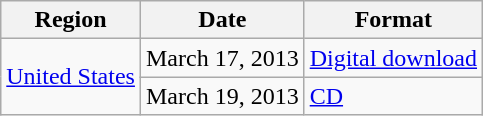<table class="wikitable">
<tr>
<th>Region</th>
<th>Date</th>
<th>Format</th>
</tr>
<tr>
<td rowspan="2"><a href='#'>United States</a></td>
<td>March 17, 2013</td>
<td><a href='#'>Digital download</a></td>
</tr>
<tr>
<td>March 19, 2013</td>
<td><a href='#'>CD</a></td>
</tr>
</table>
